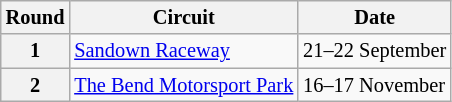<table class="wikitable" style="font-size: 85%">
<tr>
<th>Round</th>
<th>Circuit</th>
<th>Date</th>
</tr>
<tr>
<th>1</th>
<td><a href='#'>Sandown Raceway</a></td>
<td>21–22 September</td>
</tr>
<tr>
<th>2</th>
<td><a href='#'>The Bend Motorsport Park</a></td>
<td>16–17 November</td>
</tr>
</table>
